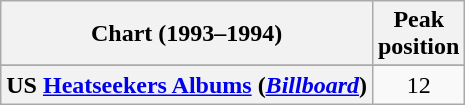<table class="wikitable sortable plainrowheaders" style="text-align:center">
<tr>
<th scope="col">Chart (1993–1994)</th>
<th scope="col">Peak<br>position</th>
</tr>
<tr>
</tr>
<tr>
</tr>
<tr>
</tr>
<tr>
</tr>
<tr>
</tr>
<tr>
</tr>
<tr>
</tr>
<tr>
</tr>
<tr>
</tr>
<tr>
<th scope="row">US <a href='#'>Heatseekers Albums</a> (<em><a href='#'>Billboard</a></em>)</th>
<td style="text-align:center;">12</td>
</tr>
</table>
